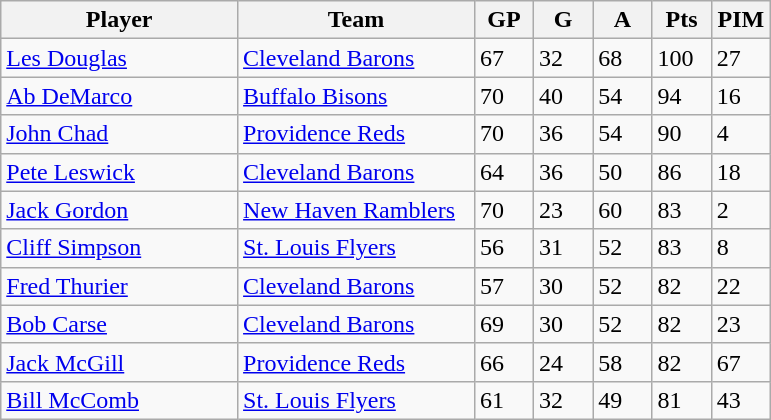<table class="wikitable">
<tr>
<th bgcolor="#DDDDFF" width="30%">Player</th>
<th bgcolor="#DDDDFF" width="30%">Team</th>
<th bgcolor="#DDDDFF" width="7.5%">GP</th>
<th bgcolor="#DDDDFF" width="7.5%">G</th>
<th bgcolor="#DDDDFF" width="7.5%">A</th>
<th bgcolor="#DDDDFF" width="7.5%">Pts</th>
<th bgcolor="#DDDDFF" width="7.5%">PIM</th>
</tr>
<tr>
<td><a href='#'>Les Douglas</a></td>
<td><a href='#'>Cleveland Barons</a></td>
<td>67</td>
<td>32</td>
<td>68</td>
<td>100</td>
<td>27</td>
</tr>
<tr>
<td><a href='#'>Ab DeMarco</a></td>
<td><a href='#'>Buffalo Bisons</a></td>
<td>70</td>
<td>40</td>
<td>54</td>
<td>94</td>
<td>16</td>
</tr>
<tr>
<td><a href='#'>John Chad</a></td>
<td><a href='#'>Providence Reds</a></td>
<td>70</td>
<td>36</td>
<td>54</td>
<td>90</td>
<td>4</td>
</tr>
<tr>
<td><a href='#'>Pete Leswick</a></td>
<td><a href='#'>Cleveland Barons</a></td>
<td>64</td>
<td>36</td>
<td>50</td>
<td>86</td>
<td>18</td>
</tr>
<tr>
<td><a href='#'>Jack Gordon</a></td>
<td><a href='#'>New Haven Ramblers</a></td>
<td>70</td>
<td>23</td>
<td>60</td>
<td>83</td>
<td>2</td>
</tr>
<tr>
<td><a href='#'>Cliff Simpson</a></td>
<td><a href='#'>St. Louis Flyers</a></td>
<td>56</td>
<td>31</td>
<td>52</td>
<td>83</td>
<td>8</td>
</tr>
<tr>
<td><a href='#'>Fred Thurier</a></td>
<td><a href='#'>Cleveland Barons</a></td>
<td>57</td>
<td>30</td>
<td>52</td>
<td>82</td>
<td>22</td>
</tr>
<tr>
<td><a href='#'>Bob Carse</a></td>
<td><a href='#'>Cleveland Barons</a></td>
<td>69</td>
<td>30</td>
<td>52</td>
<td>82</td>
<td>23</td>
</tr>
<tr>
<td><a href='#'>Jack McGill</a></td>
<td><a href='#'>Providence Reds</a></td>
<td>66</td>
<td>24</td>
<td>58</td>
<td>82</td>
<td>67</td>
</tr>
<tr>
<td><a href='#'>Bill McComb</a></td>
<td><a href='#'>St. Louis Flyers</a></td>
<td>61</td>
<td>32</td>
<td>49</td>
<td>81</td>
<td>43</td>
</tr>
</table>
